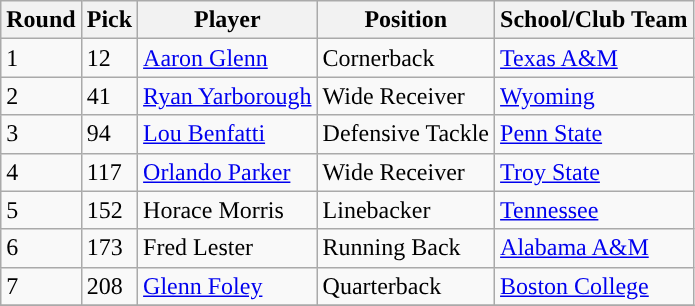<table class="wikitable sortable sortable">
<tr>
<th>Round</th>
<th>Pick</th>
<th>Player</th>
<th>Position</th>
<th>School/Club Team</th>
</tr>
<tr>
<td>1</td>
<td>12</td>
<td><a href='#'>Aaron Glenn</a></td>
<td>Cornerback</td>
<td><a href='#'>Texas A&M</a></td>
</tr>
<tr>
<td>2</td>
<td>41</td>
<td><a href='#'>Ryan Yarborough</a></td>
<td>Wide Receiver</td>
<td><a href='#'>Wyoming</a></td>
</tr>
<tr>
<td>3</td>
<td>94</td>
<td><a href='#'>Lou Benfatti</a></td>
<td>Defensive Tackle</td>
<td><a href='#'>Penn State</a></td>
</tr>
<tr>
<td>4</td>
<td>117</td>
<td><a href='#'>Orlando Parker</a></td>
<td>Wide Receiver</td>
<td><a href='#'>Troy State</a></td>
</tr>
<tr>
<td>5</td>
<td>152</td>
<td>Horace Morris</td>
<td>Linebacker</td>
<td><a href='#'>Tennessee</a></td>
</tr>
<tr>
<td>6</td>
<td>173</td>
<td>Fred Lester</td>
<td>Running Back</td>
<td><a href='#'>Alabama A&M</a></td>
</tr>
<tr>
<td>7</td>
<td>208</td>
<td><a href='#'>Glenn Foley</a></td>
<td>Quarterback</td>
<td><a href='#'>Boston College</a></td>
</tr>
<tr>
</tr>
</table>
